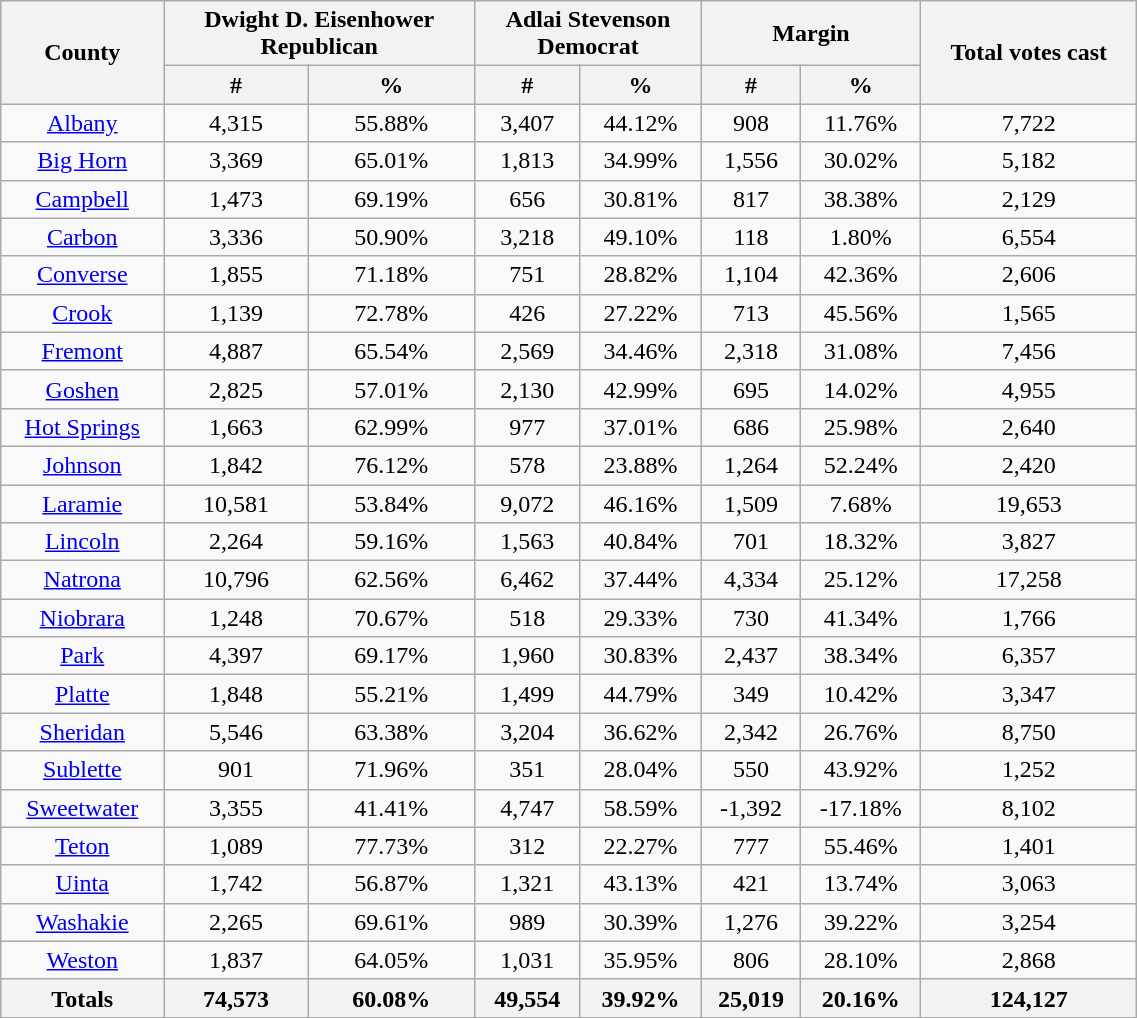<table width="60%" class="wikitable sortable" style="text-align:center">
<tr>
<th style="text-align:center;" rowspan="2">County</th>
<th style="text-align:center;" colspan="2">Dwight D. Eisenhower<br>Republican</th>
<th style="text-align:center;" colspan="2">Adlai Stevenson<br>Democrat</th>
<th style="text-align:center;" colspan="2">Margin</th>
<th style="text-align:center;" rowspan="2">Total votes cast</th>
</tr>
<tr>
<th style="text-align:center;" data-sort-type="number">#</th>
<th style="text-align:center;" data-sort-type="number">%</th>
<th style="text-align:center;" data-sort-type="number">#</th>
<th style="text-align:center;" data-sort-type="number">%</th>
<th style="text-align:center;" data-sort-type="number">#</th>
<th style="text-align:center;" data-sort-type="number">%</th>
</tr>
<tr style="text-align:center;">
<td><a href='#'>Albany</a></td>
<td>4,315</td>
<td>55.88%</td>
<td>3,407</td>
<td>44.12%</td>
<td>908</td>
<td>11.76%</td>
<td>7,722</td>
</tr>
<tr style="text-align:center;">
<td><a href='#'>Big Horn</a></td>
<td>3,369</td>
<td>65.01%</td>
<td>1,813</td>
<td>34.99%</td>
<td>1,556</td>
<td>30.02%</td>
<td>5,182</td>
</tr>
<tr style="text-align:center;">
<td><a href='#'>Campbell</a></td>
<td>1,473</td>
<td>69.19%</td>
<td>656</td>
<td>30.81%</td>
<td>817</td>
<td>38.38%</td>
<td>2,129</td>
</tr>
<tr style="text-align:center;">
<td><a href='#'>Carbon</a></td>
<td>3,336</td>
<td>50.90%</td>
<td>3,218</td>
<td>49.10%</td>
<td>118</td>
<td>1.80%</td>
<td>6,554</td>
</tr>
<tr style="text-align:center;">
<td><a href='#'>Converse</a></td>
<td>1,855</td>
<td>71.18%</td>
<td>751</td>
<td>28.82%</td>
<td>1,104</td>
<td>42.36%</td>
<td>2,606</td>
</tr>
<tr style="text-align:center;">
<td><a href='#'>Crook</a></td>
<td>1,139</td>
<td>72.78%</td>
<td>426</td>
<td>27.22%</td>
<td>713</td>
<td>45.56%</td>
<td>1,565</td>
</tr>
<tr style="text-align:center;">
<td><a href='#'>Fremont</a></td>
<td>4,887</td>
<td>65.54%</td>
<td>2,569</td>
<td>34.46%</td>
<td>2,318</td>
<td>31.08%</td>
<td>7,456</td>
</tr>
<tr style="text-align:center;">
<td><a href='#'>Goshen</a></td>
<td>2,825</td>
<td>57.01%</td>
<td>2,130</td>
<td>42.99%</td>
<td>695</td>
<td>14.02%</td>
<td>4,955</td>
</tr>
<tr style="text-align:center;">
<td><a href='#'>Hot Springs</a></td>
<td>1,663</td>
<td>62.99%</td>
<td>977</td>
<td>37.01%</td>
<td>686</td>
<td>25.98%</td>
<td>2,640</td>
</tr>
<tr style="text-align:center;">
<td><a href='#'>Johnson</a></td>
<td>1,842</td>
<td>76.12%</td>
<td>578</td>
<td>23.88%</td>
<td>1,264</td>
<td>52.24%</td>
<td>2,420</td>
</tr>
<tr style="text-align:center;">
<td><a href='#'>Laramie</a></td>
<td>10,581</td>
<td>53.84%</td>
<td>9,072</td>
<td>46.16%</td>
<td>1,509</td>
<td>7.68%</td>
<td>19,653</td>
</tr>
<tr style="text-align:center;">
<td><a href='#'>Lincoln</a></td>
<td>2,264</td>
<td>59.16%</td>
<td>1,563</td>
<td>40.84%</td>
<td>701</td>
<td>18.32%</td>
<td>3,827</td>
</tr>
<tr style="text-align:center;">
<td><a href='#'>Natrona</a></td>
<td>10,796</td>
<td>62.56%</td>
<td>6,462</td>
<td>37.44%</td>
<td>4,334</td>
<td>25.12%</td>
<td>17,258</td>
</tr>
<tr style="text-align:center;">
<td><a href='#'>Niobrara</a></td>
<td>1,248</td>
<td>70.67%</td>
<td>518</td>
<td>29.33%</td>
<td>730</td>
<td>41.34%</td>
<td>1,766</td>
</tr>
<tr style="text-align:center;">
<td><a href='#'>Park</a></td>
<td>4,397</td>
<td>69.17%</td>
<td>1,960</td>
<td>30.83%</td>
<td>2,437</td>
<td>38.34%</td>
<td>6,357</td>
</tr>
<tr style="text-align:center;">
<td><a href='#'>Platte</a></td>
<td>1,848</td>
<td>55.21%</td>
<td>1,499</td>
<td>44.79%</td>
<td>349</td>
<td>10.42%</td>
<td>3,347</td>
</tr>
<tr style="text-align:center;">
<td><a href='#'>Sheridan</a></td>
<td>5,546</td>
<td>63.38%</td>
<td>3,204</td>
<td>36.62%</td>
<td>2,342</td>
<td>26.76%</td>
<td>8,750</td>
</tr>
<tr style="text-align:center;">
<td><a href='#'>Sublette</a></td>
<td>901</td>
<td>71.96%</td>
<td>351</td>
<td>28.04%</td>
<td>550</td>
<td>43.92%</td>
<td>1,252</td>
</tr>
<tr style="text-align:center;">
<td><a href='#'>Sweetwater</a></td>
<td>3,355</td>
<td>41.41%</td>
<td>4,747</td>
<td>58.59%</td>
<td>-1,392</td>
<td>-17.18%</td>
<td>8,102</td>
</tr>
<tr style="text-align:center;">
<td><a href='#'>Teton</a></td>
<td>1,089</td>
<td>77.73%</td>
<td>312</td>
<td>22.27%</td>
<td>777</td>
<td>55.46%</td>
<td>1,401</td>
</tr>
<tr style="text-align:center;">
<td><a href='#'>Uinta</a></td>
<td>1,742</td>
<td>56.87%</td>
<td>1,321</td>
<td>43.13%</td>
<td>421</td>
<td>13.74%</td>
<td>3,063</td>
</tr>
<tr style="text-align:center;">
<td><a href='#'>Washakie</a></td>
<td>2,265</td>
<td>69.61%</td>
<td>989</td>
<td>30.39%</td>
<td>1,276</td>
<td>39.22%</td>
<td>3,254</td>
</tr>
<tr style="text-align:center;">
<td><a href='#'>Weston</a></td>
<td>1,837</td>
<td>64.05%</td>
<td>1,031</td>
<td>35.95%</td>
<td>806</td>
<td>28.10%</td>
<td>2,868</td>
</tr>
<tr style="text-align:center;">
<th>Totals</th>
<th>74,573</th>
<th>60.08%</th>
<th>49,554</th>
<th>39.92%</th>
<th>25,019</th>
<th>20.16%</th>
<th>124,127</th>
</tr>
</table>
